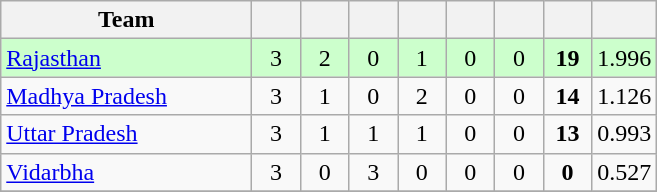<table class="wikitable" style="text-align:center">
<tr>
<th style="width:160px">Team</th>
<th style="width:25px"></th>
<th style="width:25px"></th>
<th style="width:25px"></th>
<th style="width:25px"></th>
<th style="width:25px"></th>
<th style="width:25px"></th>
<th style="width:25px"></th>
<th style="width:25px;"></th>
</tr>
<tr style="background:#cfc;">
<td style="text-align:left"><a href='#'>Rajasthan</a></td>
<td>3</td>
<td>2</td>
<td>0</td>
<td>1</td>
<td>0</td>
<td>0</td>
<td><strong>19</strong></td>
<td>1.996</td>
</tr>
<tr>
<td style="text-align:left"><a href='#'>Madhya Pradesh</a></td>
<td>3</td>
<td>1</td>
<td>0</td>
<td>2</td>
<td>0</td>
<td>0</td>
<td><strong>14</strong></td>
<td>1.126</td>
</tr>
<tr>
<td style="text-align:left"><a href='#'>Uttar Pradesh</a></td>
<td>3</td>
<td>1</td>
<td>1</td>
<td>1</td>
<td>0</td>
<td>0</td>
<td><strong>13</strong></td>
<td>0.993</td>
</tr>
<tr>
<td style="text-align:left"><a href='#'>Vidarbha</a></td>
<td>3</td>
<td>0</td>
<td>3</td>
<td>0</td>
<td>0</td>
<td>0</td>
<td><strong>0</strong></td>
<td>0.527</td>
</tr>
<tr>
</tr>
</table>
